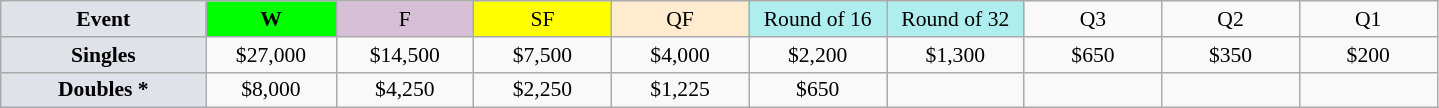<table class=wikitable style=font-size:90%;text-align:center>
<tr>
<td style="width:130px; background:#dfe2e9;"><strong>Event</strong></td>
<td style="width:80px; background:lime;"><strong>W</strong></td>
<td style="width:85px; background:thistle;">F</td>
<td style="width:85px; background:#ff0;">SF</td>
<td style="width:85px; background:#ffebcd;">QF</td>
<td style="width:85px; background:#afeeee;">Round of 16</td>
<td style="width:85px; background:#afeeee;">Round of 32</td>
<td width=85>Q3</td>
<td width=85>Q2</td>
<td width=85>Q1</td>
</tr>
<tr>
<td style="background:#dfe2e9;"><strong>Singles</strong></td>
<td>$27,000</td>
<td>$14,500</td>
<td>$7,500</td>
<td>$4,000</td>
<td>$2,200</td>
<td>$1,300</td>
<td>$650</td>
<td>$350</td>
<td>$200</td>
</tr>
<tr>
<td style="background:#dfe2e9;"><strong>Doubles *</strong></td>
<td>$8,000</td>
<td>$4,250</td>
<td>$2,250</td>
<td>$1,225</td>
<td>$650</td>
<td></td>
<td></td>
<td></td>
<td></td>
</tr>
</table>
